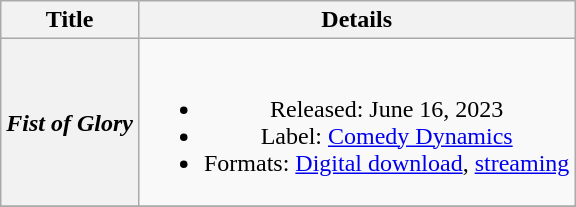<table class="wikitable plainrowheaders" style="text-align:center;">
<tr>
<th scope="col" rowspan="1">Title</th>
<th scope="col" rowspan="1">Details</th>
</tr>
<tr>
<th scope="row"><em>Fist of Glory</em></th>
<td><br><ul><li>Released: June 16, 2023</li><li>Label: <a href='#'>Comedy Dynamics</a></li><li>Formats: <a href='#'>Digital download</a>, <a href='#'>streaming</a></li></ul></td>
</tr>
<tr>
</tr>
</table>
